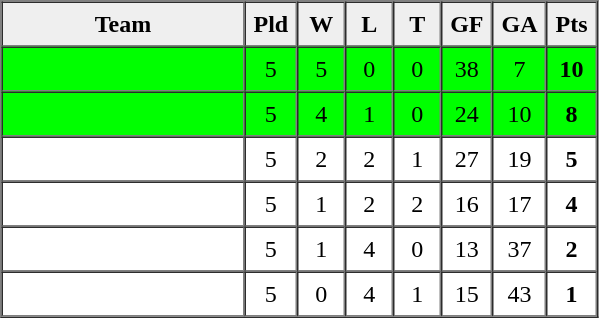<table border=1 cellpadding=5 cellspacing=0>
<tr>
<th bgcolor="#efefef" width="150">Team</th>
<th bgcolor="#efefef" width="20">Pld</th>
<th bgcolor="#efefef" width="20">W</th>
<th bgcolor="#efefef" width="20">L</th>
<th bgcolor="#efefef" width="20">T</th>
<th bgcolor="#efefef" width="20">GF</th>
<th bgcolor="#efefef" width="20">GA</th>
<th bgcolor="#efefef" width="20">Pts</th>
</tr>
<tr align=center bgcolor="lime">
<td align=left></td>
<td>5</td>
<td>5</td>
<td>0</td>
<td>0</td>
<td>38</td>
<td>7</td>
<td><strong>10</strong></td>
</tr>
<tr align=center bgcolor="lime">
<td align=left></td>
<td>5</td>
<td>4</td>
<td>1</td>
<td>0</td>
<td>24</td>
<td>10</td>
<td><strong>8</strong></td>
</tr>
<tr align=center>
<td align=left></td>
<td>5</td>
<td>2</td>
<td>2</td>
<td>1</td>
<td>27</td>
<td>19</td>
<td><strong>5</strong></td>
</tr>
<tr align=center>
<td align=left></td>
<td>5</td>
<td>1</td>
<td>2</td>
<td>2</td>
<td>16</td>
<td>17</td>
<td><strong>4</strong></td>
</tr>
<tr align=center>
<td align=left></td>
<td>5</td>
<td>1</td>
<td>4</td>
<td>0</td>
<td>13</td>
<td>37</td>
<td><strong>2</strong></td>
</tr>
<tr align=center>
<td align=left></td>
<td>5</td>
<td>0</td>
<td>4</td>
<td>1</td>
<td>15</td>
<td>43</td>
<td><strong>1</strong></td>
</tr>
</table>
